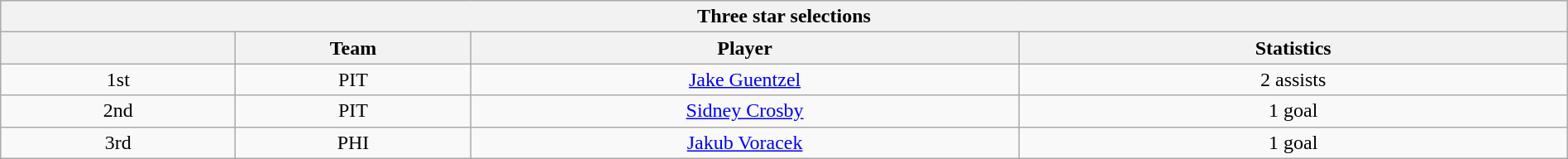<table class="wikitable" style="width:100%;text-align: center;">
<tr>
<th colspan=4>Three star selections</th>
</tr>
<tr>
<th style="width:15%;"></th>
<th style="width:15%;">Team</th>
<th style="width:35%;">Player</th>
<th style="width:35%;">Statistics</th>
</tr>
<tr>
<td>1st</td>
<td>PIT</td>
<td><a href='#'>Jake Guentzel</a></td>
<td>2 assists</td>
</tr>
<tr>
<td>2nd</td>
<td>PIT</td>
<td><a href='#'>Sidney Crosby</a></td>
<td>1 goal</td>
</tr>
<tr>
<td>3rd</td>
<td>PHI</td>
<td><a href='#'>Jakub Voracek</a></td>
<td>1 goal</td>
</tr>
</table>
